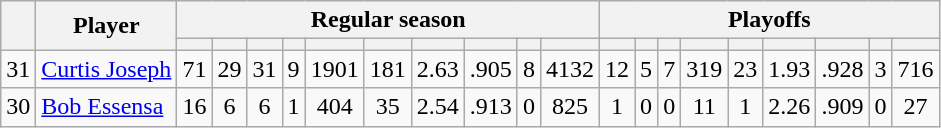<table class="wikitable plainrowheaders" style="text-align:center;">
<tr>
<th scope="col" rowspan="2"></th>
<th scope="col" rowspan="2">Player</th>
<th scope=colgroup colspan=10>Regular season</th>
<th scope=colgroup colspan=9>Playoffs</th>
</tr>
<tr>
<th scope="col"></th>
<th scope="col"></th>
<th scope="col"></th>
<th scope="col"></th>
<th scope="col"></th>
<th scope="col"></th>
<th scope="col"></th>
<th scope="col"></th>
<th scope="col"></th>
<th scope="col"></th>
<th scope="col"></th>
<th scope="col"></th>
<th scope="col"></th>
<th scope="col"></th>
<th scope="col"></th>
<th scope="col"></th>
<th scope="col"></th>
<th scope="col"></th>
<th scope="col"></th>
</tr>
<tr>
<td scope="row">31</td>
<td align="left"><a href='#'>Curtis Joseph</a></td>
<td>71</td>
<td>29</td>
<td>31</td>
<td>9</td>
<td>1901</td>
<td>181</td>
<td>2.63</td>
<td>.905</td>
<td>8</td>
<td>4132</td>
<td>12</td>
<td>5</td>
<td>7</td>
<td>319</td>
<td>23</td>
<td>1.93</td>
<td>.928</td>
<td>3</td>
<td>716</td>
</tr>
<tr>
<td scope="row">30</td>
<td align="left"><a href='#'>Bob Essensa</a></td>
<td>16</td>
<td>6</td>
<td>6</td>
<td>1</td>
<td>404</td>
<td>35</td>
<td>2.54</td>
<td>.913</td>
<td>0</td>
<td>825</td>
<td>1</td>
<td>0</td>
<td>0</td>
<td>11</td>
<td>1</td>
<td>2.26</td>
<td>.909</td>
<td>0</td>
<td>27</td>
</tr>
</table>
